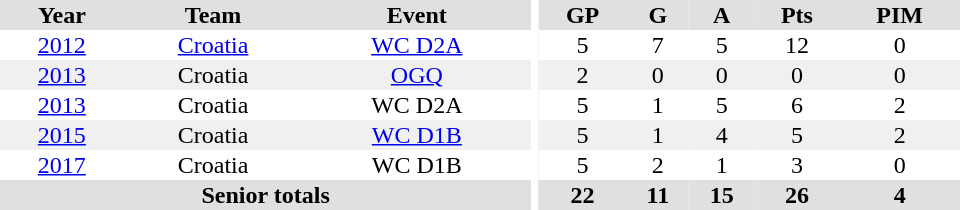<table border="0" cellpadding="1" cellspacing="0" ID="Table3" style="text-align:center; width:40em">
<tr ALIGN="center" bgcolor="#e0e0e0">
<th>Year</th>
<th>Team</th>
<th>Event</th>
<th rowspan="99" bgcolor="#ffffff"></th>
<th>GP</th>
<th>G</th>
<th>A</th>
<th>Pts</th>
<th>PIM</th>
</tr>
<tr>
<td><a href='#'>2012</a></td>
<td><a href='#'>Croatia</a></td>
<td><a href='#'>WC D2A</a></td>
<td>5</td>
<td>7</td>
<td>5</td>
<td>12</td>
<td>0</td>
</tr>
<tr bgcolor="#f0f0f0">
<td><a href='#'>2013</a></td>
<td>Croatia</td>
<td><a href='#'>OGQ</a></td>
<td>2</td>
<td>0</td>
<td>0</td>
<td>0</td>
<td>0</td>
</tr>
<tr>
<td><a href='#'>2013</a></td>
<td>Croatia</td>
<td>WC D2A</td>
<td>5</td>
<td>1</td>
<td>5</td>
<td>6</td>
<td>2</td>
</tr>
<tr bgcolor="#f0f0f0">
<td><a href='#'>2015</a></td>
<td>Croatia</td>
<td><a href='#'>WC D1B</a></td>
<td>5</td>
<td>1</td>
<td>4</td>
<td>5</td>
<td>2</td>
</tr>
<tr>
<td><a href='#'>2017</a></td>
<td>Croatia</td>
<td>WC D1B</td>
<td>5</td>
<td>2</td>
<td>1</td>
<td>3</td>
<td>0</td>
</tr>
<tr bgcolor="#e0e0e0">
<th colspan=3>Senior totals</th>
<th>22</th>
<th>11</th>
<th>15</th>
<th>26</th>
<th>4</th>
</tr>
</table>
